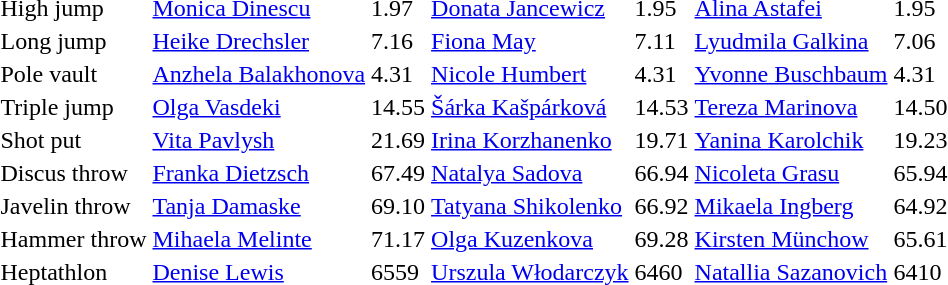<table>
<tr>
<td>High jump<br></td>
<td><a href='#'>Monica Dinescu</a><br></td>
<td>1.97</td>
<td><a href='#'>Donata Jancewicz</a><br></td>
<td>1.95</td>
<td><a href='#'>Alina Astafei</a><br></td>
<td>1.95</td>
</tr>
<tr>
<td>Long jump<br></td>
<td><a href='#'>Heike Drechsler</a><br></td>
<td>7.16</td>
<td><a href='#'>Fiona May</a><br></td>
<td>7.11</td>
<td><a href='#'>Lyudmila Galkina</a><br></td>
<td>7.06</td>
</tr>
<tr>
<td>Pole vault<br></td>
<td><a href='#'>Anzhela Balakhonova</a><br></td>
<td>4.31</td>
<td><a href='#'>Nicole Humbert</a><br></td>
<td>4.31</td>
<td><a href='#'>Yvonne Buschbaum</a><br></td>
<td>4.31</td>
</tr>
<tr>
<td>Triple jump<br></td>
<td><a href='#'>Olga Vasdeki</a><br></td>
<td>14.55</td>
<td><a href='#'>Šárka Kašpárková</a><br></td>
<td>14.53</td>
<td><a href='#'>Tereza Marinova</a><br></td>
<td>14.50</td>
</tr>
<tr>
<td>Shot put<br></td>
<td><a href='#'>Vita Pavlysh</a><br></td>
<td>21.69</td>
<td><a href='#'>Irina Korzhanenko</a><br></td>
<td>19.71</td>
<td><a href='#'>Yanina Karolchik</a><br></td>
<td>19.23</td>
</tr>
<tr>
<td>Discus throw <br></td>
<td><a href='#'>Franka Dietzsch</a><br></td>
<td>67.49</td>
<td><a href='#'>Natalya Sadova</a><br></td>
<td>66.94</td>
<td><a href='#'>Nicoleta Grasu</a><br></td>
<td>65.94</td>
</tr>
<tr>
<td>Javelin throw <br></td>
<td><a href='#'>Tanja Damaske</a><br></td>
<td>69.10</td>
<td><a href='#'>Tatyana Shikolenko</a><br></td>
<td>66.92</td>
<td><a href='#'>Mikaela Ingberg</a><br></td>
<td>64.92</td>
</tr>
<tr>
<td>Hammer throw<br></td>
<td><a href='#'>Mihaela Melinte</a><br></td>
<td>71.17</td>
<td><a href='#'>Olga Kuzenkova</a><br></td>
<td>69.28</td>
<td><a href='#'>Kirsten Münchow</a><br></td>
<td>65.61</td>
</tr>
<tr>
<td>Heptathlon<br></td>
<td><a href='#'>Denise Lewis</a><br></td>
<td>6559</td>
<td><a href='#'>Urszula Włodarczyk</a><br></td>
<td>6460</td>
<td><a href='#'>Natallia Sazanovich</a><br></td>
<td>6410</td>
</tr>
</table>
